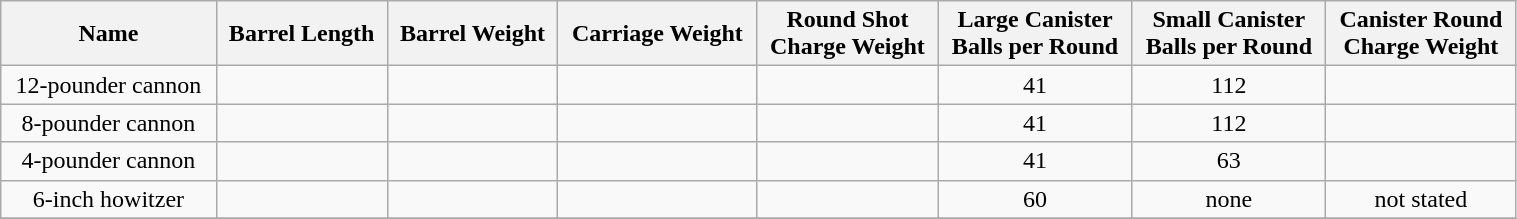<table class="wikitable" style="text-align:center; width:80%;">
<tr>
<th>Name</th>
<th>Barrel Length</th>
<th>Barrel Weight</th>
<th>Carriage Weight</th>
<th>Round Shot<br>Charge Weight</th>
<th>Large Canister<br>Balls per Round</th>
<th>Small Canister<br>Balls per Round</th>
<th>Canister Round<br>Charge Weight</th>
</tr>
<tr>
<td ROWSPAN=1>12-pounder cannon</td>
<td></td>
<td></td>
<td></td>
<td></td>
<td>41</td>
<td>112</td>
<td></td>
</tr>
<tr>
<td ROWSPAN=1>8-pounder cannon</td>
<td></td>
<td></td>
<td></td>
<td></td>
<td>41</td>
<td>112</td>
<td></td>
</tr>
<tr>
<td ROWSPAN=1>4-pounder cannon</td>
<td></td>
<td></td>
<td></td>
<td></td>
<td>41</td>
<td>63</td>
<td></td>
</tr>
<tr>
<td ROWSPAN=1>6-inch howitzer</td>
<td></td>
<td></td>
<td></td>
<td></td>
<td>60</td>
<td>none</td>
<td>not stated</td>
</tr>
<tr>
</tr>
</table>
